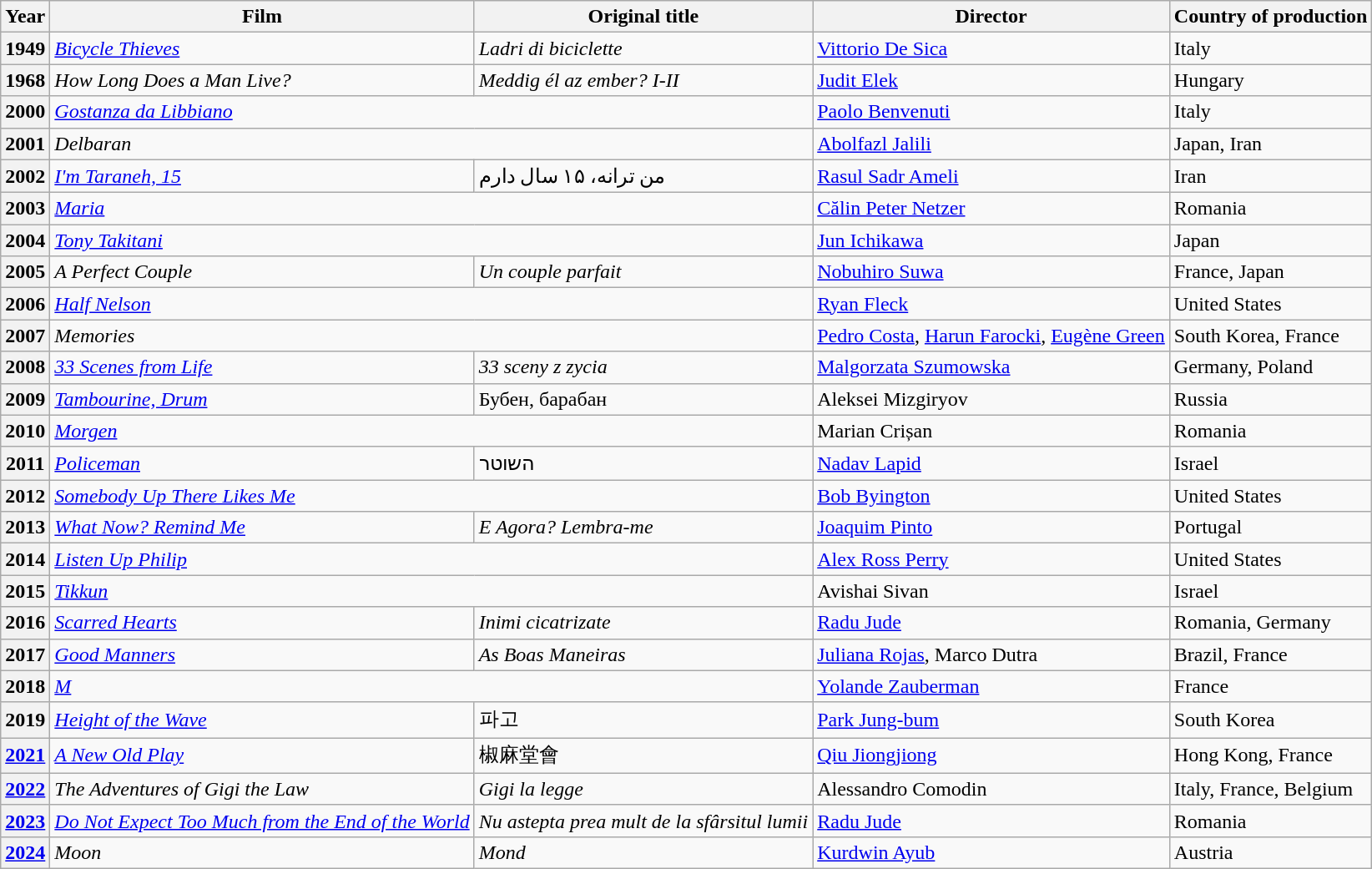<table class="wikitable sortable">
<tr>
<th>Year</th>
<th>Film</th>
<th>Original title</th>
<th>Director</th>
<th>Country of production</th>
</tr>
<tr>
<th>1949</th>
<td><em><a href='#'>Bicycle Thieves</a></em></td>
<td><em>Ladri di biciclette</em></td>
<td data-sort-value="De Sica"><a href='#'>Vittorio De Sica</a></td>
<td>Italy</td>
</tr>
<tr>
<th>1968</th>
<td><em>How Long Does a Man Live?</em></td>
<td><em>Meddig él az ember? I-II</em></td>
<td data-sort-value="Elek"><a href='#'>Judit Elek</a></td>
<td>Hungary</td>
</tr>
<tr>
<th>2000</th>
<td colspan="2"><em><a href='#'>Gostanza da Libbiano</a></em></td>
<td data-sort-value="Benvenuti"><a href='#'>Paolo Benvenuti</a></td>
<td>Italy</td>
</tr>
<tr>
<th>2001</th>
<td colspan="2"><em>Delbaran</em></td>
<td data-sort-value="Jalili"><a href='#'>Abolfazl Jalili</a></td>
<td>Japan, Iran</td>
</tr>
<tr>
<th>2002</th>
<td><em><a href='#'>I'm Taraneh, 15</a></em></td>
<td>من ترانه، ۱۵ سال دارم</td>
<td data-sort-value="Ameli"><a href='#'>Rasul Sadr Ameli</a></td>
<td>Iran</td>
</tr>
<tr>
<th>2003</th>
<td colspan="2"><em><a href='#'>Maria</a></em></td>
<td data-sort-value="Netzer"><a href='#'>Călin Peter Netzer</a></td>
<td>Romania</td>
</tr>
<tr>
<th>2004</th>
<td colspan="2"><em><a href='#'>Tony Takitani</a></em></td>
<td data-sort-value="Ichikawa"><a href='#'>Jun Ichikawa</a></td>
<td>Japan</td>
</tr>
<tr>
<th>2005</th>
<td data-sort-value="Perfect"><em>A Perfect Couple</em></td>
<td data-sort-value="Couple"><em>Un couple parfait</em></td>
<td data-sort-value="Suwa"><a href='#'>Nobuhiro Suwa</a></td>
<td>France, Japan</td>
</tr>
<tr>
<th>2006</th>
<td colspan="2"><em><a href='#'>Half Nelson</a></em></td>
<td data-sort-value="Fleck"><a href='#'>Ryan Fleck</a></td>
<td>United States</td>
</tr>
<tr>
<th>2007</th>
<td colspan="2"><em>Memories</em></td>
<td><a href='#'>Pedro Costa</a>, <a href='#'>Harun Farocki</a>, <a href='#'>Eugène Green</a></td>
<td>South Korea, France</td>
</tr>
<tr>
<th>2008</th>
<td><em><a href='#'>33 Scenes from Life</a></em></td>
<td><em>33 sceny z zycia</em></td>
<td data-sort-value="Szumowska"><a href='#'>Malgorzata Szumowska</a></td>
<td>Germany, Poland</td>
</tr>
<tr>
<th>2009</th>
<td><em><a href='#'>Tambourine, Drum</a></em></td>
<td>Бубен, барабан</td>
<td data-sort-value="Mizgiryov">Aleksei Mizgiryov</td>
<td>Russia</td>
</tr>
<tr>
<th>2010</th>
<td colspan="2"><em><a href='#'>Morgen</a></em></td>
<td data-sort-value="Crișan">Marian Crișan</td>
<td>Romania</td>
</tr>
<tr>
<th>2011</th>
<td><em><a href='#'>Policeman</a></em></td>
<td data-sort-value="Ha-shoter">השוטר</td>
<td data-sort-value="Lapid"><a href='#'>Nadav Lapid</a></td>
<td>Israel</td>
</tr>
<tr>
<th>2012</th>
<td colspan="2"><em><a href='#'>Somebody Up There Likes Me</a></em></td>
<td data-sort-value="Byington"><a href='#'>Bob Byington</a></td>
<td>United States</td>
</tr>
<tr>
<th>2013</th>
<td><em><a href='#'>What Now? Remind Me</a></em></td>
<td><em>E Agora? Lembra-me</em></td>
<td data-sort-value="Pinto"><a href='#'>Joaquim Pinto</a></td>
<td>Portugal</td>
</tr>
<tr>
<th>2014</th>
<td colspan="2"><em><a href='#'>Listen Up Philip</a></em></td>
<td data-sort-value="Perry"><a href='#'>Alex Ross Perry</a></td>
<td>United States</td>
</tr>
<tr>
<th>2015</th>
<td colspan="2"><em><a href='#'>Tikkun</a></em></td>
<td data-sort-value="Sivan">Avishai Sivan</td>
<td>Israel</td>
</tr>
<tr>
<th>2016</th>
<td><em><a href='#'>Scarred Hearts</a></em></td>
<td><em>Inimi cicatrizate</em></td>
<td data-sort-value="Jude"><a href='#'>Radu Jude</a></td>
<td>Romania, Germany</td>
</tr>
<tr>
<th>2017</th>
<td><em><a href='#'>Good Manners</a></em></td>
<td data-sort-value="Boas"><em>As Boas Maneiras</em></td>
<td data-sort-value="Rojas"><a href='#'>Juliana Rojas</a>, Marco Dutra</td>
<td>Brazil, France</td>
</tr>
<tr>
<th>2018</th>
<td colspan="2"><em><a href='#'>M</a></em></td>
<td data-sort-value="Sivan"><a href='#'>Yolande Zauberman</a></td>
<td>France</td>
</tr>
<tr>
<th>2019</th>
<td><em><a href='#'>Height of the Wave</a></em></td>
<td>파고</td>
<td 파고><a href='#'>Park Jung-bum</a></td>
<td>South Korea</td>
</tr>
<tr>
<th><a href='#'>2021</a></th>
<td colspan="1"><em><a href='#'>A New Old Play</a></em></td>
<td>椒麻堂會</td>
<td><a href='#'>Qiu Jiongjiong</a></td>
<td>Hong Kong, France</td>
</tr>
<tr>
<th><a href='#'>2022</a></th>
<td><em>The Adventures of Gigi the Law</em></td>
<td><em>Gigi la legge</em></td>
<td>Alessandro Comodin</td>
<td>Italy, France, Belgium</td>
</tr>
<tr>
<th><a href='#'>2023</a></th>
<td><em><a href='#'>Do Not Expect Too Much from the End of the World</a></em></td>
<td><em>Nu astepta prea mult de la sfârsitul lumii</em></td>
<td><a href='#'>Radu Jude</a></td>
<td>Romania</td>
</tr>
<tr>
<th><a href='#'>2024</a></th>
<td><em>Moon</em></td>
<td><em>Mond</em></td>
<td><a href='#'>Kurdwin Ayub</a></td>
<td>Austria</td>
</tr>
</table>
